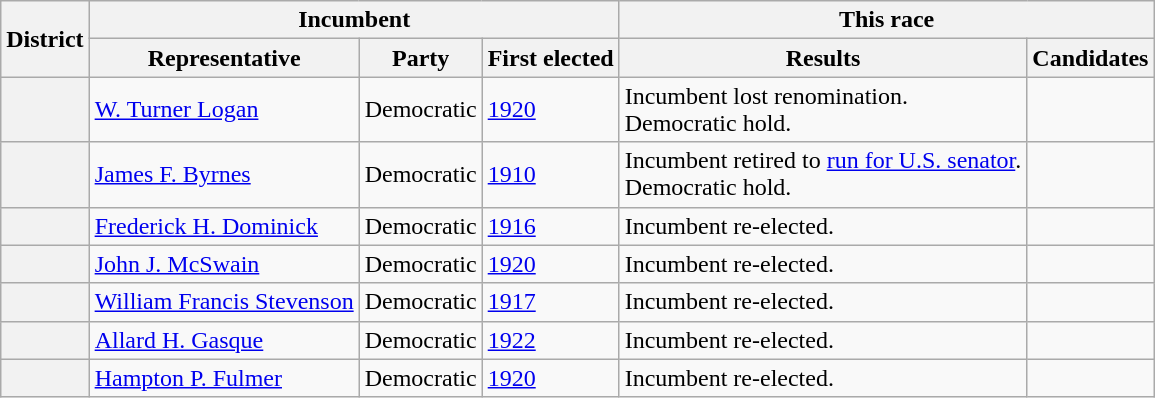<table class=wikitable>
<tr>
<th rowspan=2>District</th>
<th colspan=3>Incumbent</th>
<th colspan=2>This race</th>
</tr>
<tr>
<th>Representative</th>
<th>Party</th>
<th>First elected</th>
<th>Results</th>
<th>Candidates</th>
</tr>
<tr>
<th></th>
<td><a href='#'>W. Turner Logan</a></td>
<td>Democratic</td>
<td><a href='#'>1920</a></td>
<td>Incumbent lost renomination.<br>Democratic hold.</td>
<td nowrap></td>
</tr>
<tr>
<th></th>
<td><a href='#'>James F. Byrnes</a></td>
<td>Democratic</td>
<td><a href='#'>1910</a></td>
<td>Incumbent retired to <a href='#'>run for U.S. senator</a>.<br>Democratic hold.</td>
<td nowrap></td>
</tr>
<tr>
<th></th>
<td><a href='#'>Frederick H. Dominick</a></td>
<td>Democratic</td>
<td><a href='#'>1916</a></td>
<td>Incumbent re-elected.</td>
<td nowrap></td>
</tr>
<tr>
<th></th>
<td><a href='#'>John J. McSwain</a></td>
<td>Democratic</td>
<td><a href='#'>1920</a></td>
<td>Incumbent re-elected.</td>
<td nowrap></td>
</tr>
<tr>
<th></th>
<td><a href='#'>William Francis Stevenson</a></td>
<td>Democratic</td>
<td><a href='#'>1917 </a></td>
<td>Incumbent re-elected.</td>
<td nowrap></td>
</tr>
<tr>
<th></th>
<td><a href='#'>Allard H. Gasque</a></td>
<td>Democratic</td>
<td><a href='#'>1922</a></td>
<td>Incumbent re-elected.</td>
<td nowrap></td>
</tr>
<tr>
<th></th>
<td><a href='#'>Hampton P. Fulmer</a></td>
<td>Democratic</td>
<td><a href='#'>1920</a></td>
<td>Incumbent re-elected.</td>
<td nowrap></td>
</tr>
</table>
